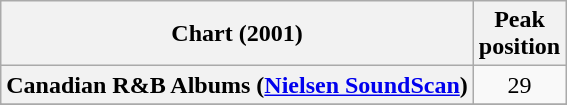<table class="wikitable plainrowheaders sortable" style="text-align:center;">
<tr>
<th scope="col">Chart (2001)</th>
<th scope="col">Peak<br>position</th>
</tr>
<tr>
<th scope="row">Canadian R&B Albums (<a href='#'>Nielsen SoundScan</a>)</th>
<td style="text-align:center;">29</td>
</tr>
<tr>
</tr>
<tr>
</tr>
</table>
